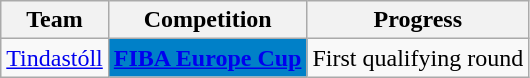<table class="wikitable sortable">
<tr>
<th>Team</th>
<th>Competition</th>
<th>Progress</th>
</tr>
<tr>
<td><a href='#'>Tindastóll</a></td>
<td style="background-color:#0080C8;color:white;text-align:center"><strong><span><a href='#'>FIBA Europe Cup</a></span></strong></td>
<td>First qualifying round</td>
</tr>
</table>
